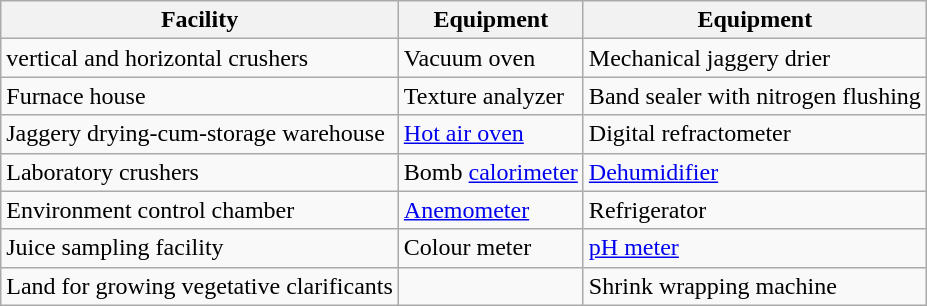<table class="wikitable">
<tr>
<th>Facility</th>
<th>Equipment</th>
<th>Equipment</th>
</tr>
<tr>
<td>vertical and horizontal crushers</td>
<td>Vacuum oven</td>
<td>Mechanical jaggery drier</td>
</tr>
<tr>
<td>Furnace house</td>
<td>Texture analyzer</td>
<td>Band sealer with nitrogen flushing</td>
</tr>
<tr>
<td>Jaggery drying-cum-storage warehouse</td>
<td><a href='#'>Hot air oven</a></td>
<td>Digital refractometer</td>
</tr>
<tr>
<td>Laboratory crushers</td>
<td>Bomb <a href='#'>calorimeter</a></td>
<td><a href='#'>Dehumidifier</a></td>
</tr>
<tr>
<td>Environment control chamber</td>
<td><a href='#'>Anemometer</a></td>
<td>Refrigerator</td>
</tr>
<tr>
<td>Juice sampling facility</td>
<td>Colour meter</td>
<td><a href='#'>pH meter</a></td>
</tr>
<tr>
<td>Land for growing vegetative clarificants</td>
<td></td>
<td>Shrink wrapping machine</td>
</tr>
</table>
